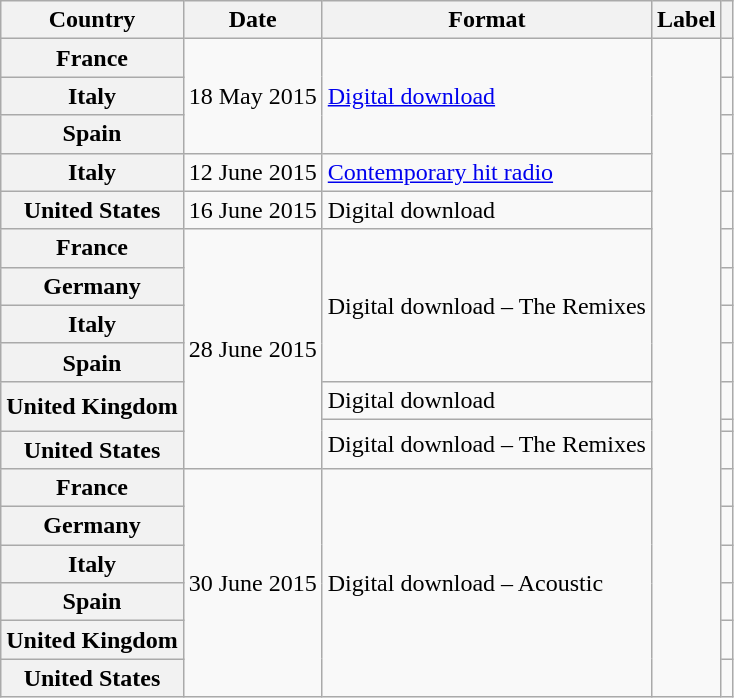<table class="wikitable plainrowheaders">
<tr>
<th scope="col">Country</th>
<th scope="col">Date</th>
<th scope="col">Format</th>
<th scope="col">Label</th>
<th scope="col"></th>
</tr>
<tr>
<th scope="row">France</th>
<td rowspan="3">18 May 2015</td>
<td rowspan="3"><a href='#'>Digital download</a></td>
<td rowspan="18"></td>
<td></td>
</tr>
<tr>
<th scope="row">Italy</th>
<td></td>
</tr>
<tr>
<th scope="row">Spain</th>
<td></td>
</tr>
<tr>
<th scope="row">Italy</th>
<td>12 June 2015</td>
<td><a href='#'>Contemporary hit radio</a></td>
<td></td>
</tr>
<tr>
<th scope="row">United States</th>
<td>16 June 2015</td>
<td>Digital download</td>
<td></td>
</tr>
<tr>
<th scope="row">France</th>
<td rowspan="7">28 June 2015</td>
<td rowspan="4">Digital download – The Remixes</td>
<td></td>
</tr>
<tr>
<th scope="row">Germany</th>
<td></td>
</tr>
<tr>
<th scope="row">Italy</th>
<td></td>
</tr>
<tr>
<th scope="row">Spain</th>
<td></td>
</tr>
<tr>
<th scope="row" rowspan="2">United Kingdom</th>
<td rowspan="1">Digital download</td>
<td></td>
</tr>
<tr>
<td rowspan="2">Digital download – The Remixes</td>
<td></td>
</tr>
<tr>
<th scope="row">United States</th>
<td></td>
</tr>
<tr>
<th scope="row">France</th>
<td rowspan="6">30 June 2015</td>
<td rowspan="6">Digital download – Acoustic</td>
<td></td>
</tr>
<tr>
<th scope="row">Germany</th>
<td></td>
</tr>
<tr>
<th scope="row">Italy</th>
<td></td>
</tr>
<tr>
<th scope="row">Spain</th>
<td></td>
</tr>
<tr>
<th scope="row">United Kingdom</th>
<td></td>
</tr>
<tr>
<th scope="row">United States</th>
<td></td>
</tr>
</table>
